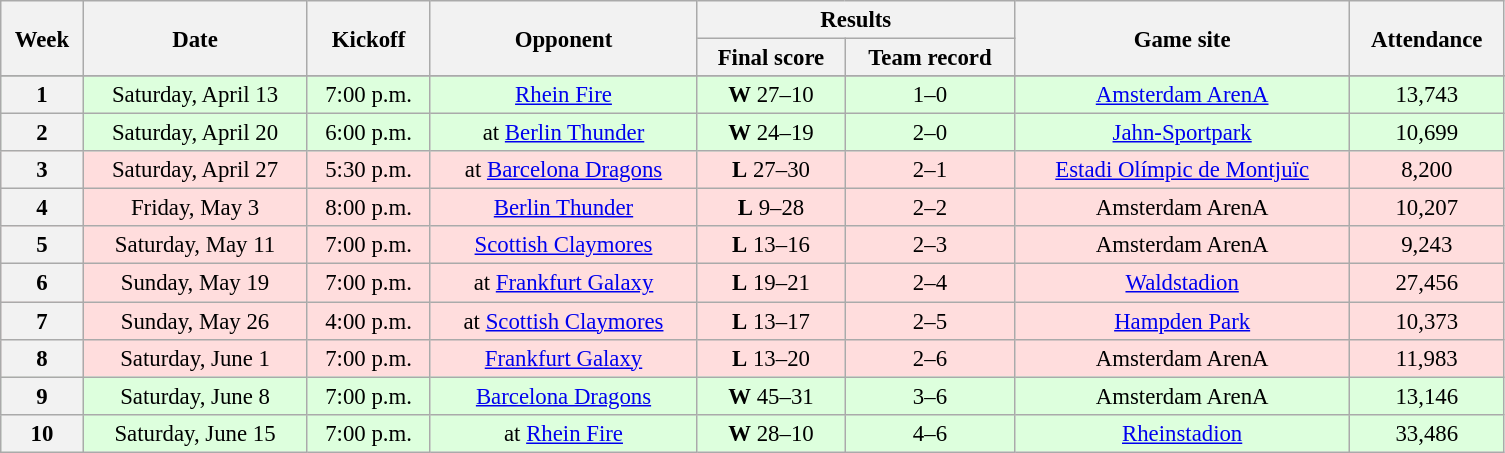<table class="wikitable" style="font-size:95%; text-align:center; width:66em">
<tr>
<th rowspan="2">Week</th>
<th rowspan="2">Date</th>
<th rowspan="2">Kickoff </th>
<th rowspan="2">Opponent</th>
<th colspan="2">Results</th>
<th rowspan="2">Game site</th>
<th rowspan="2">Attendance</th>
</tr>
<tr>
<th>Final score</th>
<th>Team record</th>
</tr>
<tr>
</tr>
<tr bgcolor="#DDFFDD">
<th>1</th>
<td>Saturday, April 13</td>
<td>7:00 p.m.</td>
<td><a href='#'>Rhein Fire</a></td>
<td><strong>W</strong> 27–10</td>
<td>1–0</td>
<td><a href='#'>Amsterdam ArenA</a></td>
<td>13,743</td>
</tr>
<tr bgcolor="#DDFFDD">
<th>2</th>
<td>Saturday, April 20</td>
<td>6:00 p.m.</td>
<td>at <a href='#'>Berlin Thunder</a></td>
<td><strong>W</strong> 24–19</td>
<td>2–0</td>
<td><a href='#'>Jahn-Sportpark</a></td>
<td>10,699</td>
</tr>
<tr bgcolor="#FFDDDD">
<th>3</th>
<td>Saturday, April 27</td>
<td>5:30 p.m.</td>
<td>at <a href='#'>Barcelona Dragons</a></td>
<td><strong>L</strong> 27–30</td>
<td>2–1</td>
<td><a href='#'>Estadi Olímpic de Montjuïc</a></td>
<td>8,200</td>
</tr>
<tr bgcolor="#FFDDDD">
<th>4</th>
<td>Friday, May 3</td>
<td>8:00 p.m.</td>
<td><a href='#'>Berlin Thunder</a></td>
<td><strong>L</strong> 9–28</td>
<td>2–2</td>
<td>Amsterdam ArenA</td>
<td>10,207</td>
</tr>
<tr bgcolor="#FFDDDD">
<th>5</th>
<td>Saturday, May 11</td>
<td>7:00 p.m.</td>
<td><a href='#'>Scottish Claymores</a></td>
<td><strong>L</strong> 13–16</td>
<td>2–3</td>
<td>Amsterdam ArenA</td>
<td>9,243</td>
</tr>
<tr bgcolor="#FFDDDD">
<th>6</th>
<td>Sunday, May 19</td>
<td>7:00 p.m.</td>
<td>at <a href='#'>Frankfurt Galaxy</a></td>
<td><strong>L</strong> 19–21</td>
<td>2–4</td>
<td><a href='#'>Waldstadion</a></td>
<td>27,456</td>
</tr>
<tr bgcolor="#FFDDDD">
<th>7</th>
<td>Sunday, May 26</td>
<td>4:00 p.m.</td>
<td>at <a href='#'>Scottish Claymores</a></td>
<td><strong>L</strong> 13–17</td>
<td>2–5</td>
<td><a href='#'>Hampden Park</a></td>
<td>10,373</td>
</tr>
<tr bgcolor="#FFDDDD">
<th>8</th>
<td>Saturday, June 1</td>
<td>7:00 p.m.</td>
<td><a href='#'>Frankfurt Galaxy</a></td>
<td><strong>L</strong> 13–20</td>
<td>2–6</td>
<td>Amsterdam ArenA</td>
<td>11,983</td>
</tr>
<tr bgcolor="#DDFFDD">
<th>9</th>
<td>Saturday, June 8</td>
<td>7:00 p.m.</td>
<td><a href='#'>Barcelona Dragons</a></td>
<td><strong>W</strong> 45–31</td>
<td>3–6</td>
<td>Amsterdam ArenA</td>
<td>13,146</td>
</tr>
<tr bgcolor="#DDFFDD">
<th>10</th>
<td>Saturday, June 15</td>
<td>7:00 p.m.</td>
<td>at <a href='#'>Rhein Fire</a></td>
<td><strong>W</strong> 28–10</td>
<td>4–6</td>
<td><a href='#'>Rheinstadion</a></td>
<td>33,486</td>
</tr>
</table>
